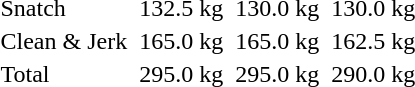<table>
<tr>
<td>Snatch</td>
<td></td>
<td>132.5 kg</td>
<td></td>
<td>130.0 kg</td>
<td></td>
<td>130.0 kg</td>
</tr>
<tr>
<td>Clean & Jerk</td>
<td></td>
<td>165.0 kg</td>
<td></td>
<td>165.0 kg</td>
<td></td>
<td>162.5 kg</td>
</tr>
<tr>
<td>Total</td>
<td></td>
<td>295.0 kg</td>
<td></td>
<td>295.0 kg</td>
<td></td>
<td>290.0 kg</td>
</tr>
</table>
